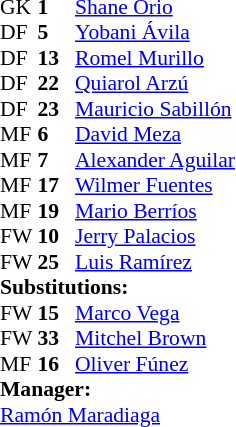<table style = "font-size: 90%" cellspacing = "0" cellpadding = "0">
<tr>
<td colspan = 4></td>
</tr>
<tr>
<th style="width:25px;"></th>
<th style="width:25px;"></th>
</tr>
<tr>
<td>GK</td>
<td><strong>1</strong></td>
<td> <a href='#'>Shane Orio</a></td>
</tr>
<tr>
<td>DF</td>
<td><strong>5</strong></td>
<td> <a href='#'>Yobani Ávila</a></td>
</tr>
<tr>
<td>DF</td>
<td><strong>13</strong></td>
<td> <a href='#'>Romel Murillo</a></td>
<td></td>
<td></td>
</tr>
<tr>
<td>DF</td>
<td><strong>22</strong></td>
<td> <a href='#'>Quiarol Arzú</a></td>
<td></td>
<td></td>
</tr>
<tr>
<td>DF</td>
<td><strong>23</strong></td>
<td> <a href='#'>Mauricio Sabillón</a></td>
</tr>
<tr>
<td>MF</td>
<td><strong>6</strong></td>
<td> <a href='#'>David Meza</a></td>
</tr>
<tr>
<td>MF</td>
<td><strong>7</strong></td>
<td> <a href='#'>Alexander Aguilar</a></td>
<td></td>
<td></td>
</tr>
<tr>
<td>MF</td>
<td><strong>17</strong></td>
<td> <a href='#'>Wilmer Fuentes</a></td>
</tr>
<tr>
<td>MF</td>
<td><strong>19</strong></td>
<td> <a href='#'>Mario Berríos</a></td>
<td></td>
<td></td>
</tr>
<tr>
<td>FW</td>
<td><strong>10</strong></td>
<td> <a href='#'>Jerry Palacios</a></td>
<td></td>
<td></td>
</tr>
<tr>
<td>FW</td>
<td><strong>25</strong></td>
<td> <a href='#'>Luis Ramírez</a></td>
</tr>
<tr>
<td colspan = 3><strong>Substitutions:</strong></td>
</tr>
<tr>
<td>FW</td>
<td><strong>15</strong></td>
<td> <a href='#'>Marco Vega</a></td>
<td></td>
<td></td>
</tr>
<tr>
<td>FW</td>
<td><strong>33</strong></td>
<td> <a href='#'>Mitchel Brown</a></td>
<td></td>
<td></td>
</tr>
<tr>
<td>MF</td>
<td><strong>16</strong></td>
<td> <a href='#'>Oliver Fúnez</a></td>
<td></td>
<td></td>
</tr>
<tr>
<td colspan = 3><strong>Manager:</strong></td>
</tr>
<tr>
<td colspan = 3> <a href='#'>Ramón Maradiaga</a></td>
</tr>
</table>
